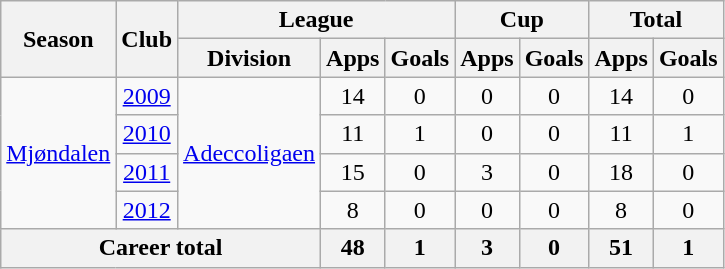<table class="wikitable" style="text-align:center">
<tr>
<th rowspan="2">Season</th>
<th rowspan="2">Club</th>
<th colspan="3">League</th>
<th colspan="2">Cup</th>
<th colspan="2">Total</th>
</tr>
<tr>
<th>Division</th>
<th>Apps</th>
<th>Goals</th>
<th>Apps</th>
<th>Goals</th>
<th>Apps</th>
<th>Goals</th>
</tr>
<tr>
<td rowspan="4"><a href='#'>Mjøndalen</a></td>
<td><a href='#'>2009</a></td>
<td rowspan="4"><a href='#'>Adeccoligaen</a></td>
<td>14</td>
<td>0</td>
<td>0</td>
<td>0</td>
<td>14</td>
<td>0</td>
</tr>
<tr>
<td><a href='#'>2010</a></td>
<td>11</td>
<td>1</td>
<td>0</td>
<td>0</td>
<td>11</td>
<td>1</td>
</tr>
<tr>
<td><a href='#'>2011</a></td>
<td>15</td>
<td>0</td>
<td>3</td>
<td>0</td>
<td>18</td>
<td>0</td>
</tr>
<tr>
<td><a href='#'>2012</a></td>
<td>8</td>
<td>0</td>
<td>0</td>
<td>0</td>
<td>8</td>
<td>0</td>
</tr>
<tr>
<th colspan="3">Career total</th>
<th>48</th>
<th>1</th>
<th>3</th>
<th>0</th>
<th>51</th>
<th>1</th>
</tr>
</table>
